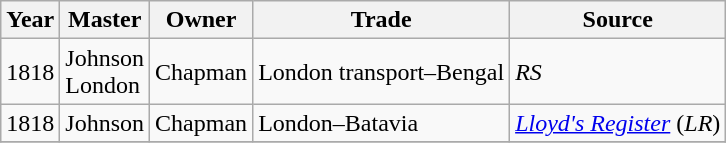<table class=" wikitable">
<tr>
<th>Year</th>
<th>Master</th>
<th>Owner</th>
<th>Trade</th>
<th>Source</th>
</tr>
<tr>
<td>1818</td>
<td>Johnson<br>London</td>
<td>Chapman</td>
<td>London transport–Bengal</td>
<td><em>RS</em></td>
</tr>
<tr>
<td>1818</td>
<td>Johnson</td>
<td>Chapman</td>
<td>London–Batavia</td>
<td><em><a href='#'>Lloyd's Register</a></em> (<em>LR</em>)</td>
</tr>
<tr>
</tr>
</table>
